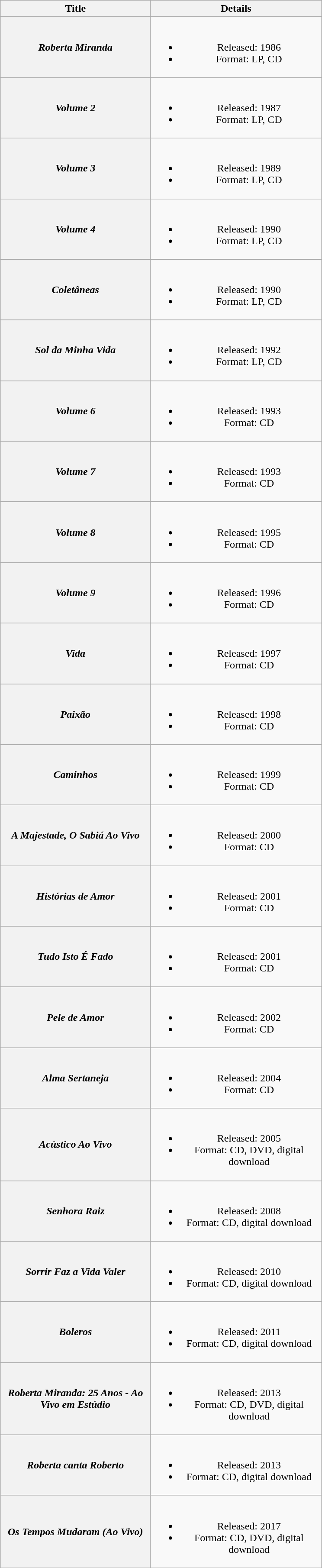<table class="wikitable plainrowheaders" style="text-align:center;">
<tr>
<th scope="col" style="width:14em;">Title</th>
<th scope="col" style="width:16em;">Details</th>
</tr>
<tr>
<th scope="row"><em>Roberta Miranda</em></th>
<td><br><ul><li>Released: 1986</li><li>Format: LP, CD</li></ul></td>
</tr>
<tr>
<th scope="row"><em>Volume 2</em></th>
<td><br><ul><li>Released: 1987</li><li>Format: LP, CD</li></ul></td>
</tr>
<tr>
<th scope="row"><em>Volume 3</em></th>
<td><br><ul><li>Released: 1989</li><li>Format: LP, CD</li></ul></td>
</tr>
<tr>
<th scope="row"><em>Volume 4</em></th>
<td><br><ul><li>Released: 1990</li><li>Format: LP, CD</li></ul></td>
</tr>
<tr>
<th scope="row"><em>Coletâneas</em></th>
<td><br><ul><li>Released: 1990</li><li>Format: LP, CD</li></ul></td>
</tr>
<tr>
<th scope="row"><em>Sol da Minha Vida</em></th>
<td><br><ul><li>Released: 1992</li><li>Format: LP, CD</li></ul></td>
</tr>
<tr>
<th scope="row"><em>Volume 6</em></th>
<td><br><ul><li>Released: 1993</li><li>Format: CD</li></ul></td>
</tr>
<tr>
<th scope="row"><em>Volume 7</em></th>
<td><br><ul><li>Released: 1993</li><li>Format: CD</li></ul></td>
</tr>
<tr>
<th scope="row"><em>Volume 8</em></th>
<td><br><ul><li>Released: 1995</li><li>Format: CD</li></ul></td>
</tr>
<tr>
<th scope="row"><em>Volume 9</em></th>
<td><br><ul><li>Released: 1996</li><li>Format: CD</li></ul></td>
</tr>
<tr>
<th scope="row"><em>Vida</em></th>
<td><br><ul><li>Released: 1997</li><li>Format: CD</li></ul></td>
</tr>
<tr>
<th scope="row"><em>Paixão</em></th>
<td><br><ul><li>Released: 1998</li><li>Format: CD</li></ul></td>
</tr>
<tr>
<th scope="row"><em>Caminhos</em></th>
<td><br><ul><li>Released: 1999</li><li>Format: CD</li></ul></td>
</tr>
<tr>
<th scope="row"><em>A Majestade, O Sabiá Ao Vivo</em></th>
<td><br><ul><li>Released: 2000</li><li>Format: CD</li></ul></td>
</tr>
<tr>
<th scope="row"><em>Histórias de Amor</em></th>
<td><br><ul><li>Released: 2001</li><li>Format: CD</li></ul></td>
</tr>
<tr>
<th scope="row"><em>Tudo Isto É Fado</em></th>
<td><br><ul><li>Released: 2001</li><li>Format: CD</li></ul></td>
</tr>
<tr>
<th scope="row"><em>Pele de Amor</em></th>
<td><br><ul><li>Released: 2002</li><li>Format: CD</li></ul></td>
</tr>
<tr>
<th scope="row"><em>Alma Sertaneja</em></th>
<td><br><ul><li>Released: 2004</li><li>Format: CD</li></ul></td>
</tr>
<tr>
<th scope="row"><em>Acústico Ao Vivo</em></th>
<td><br><ul><li>Released: 2005</li><li>Format: CD, DVD, digital download</li></ul></td>
</tr>
<tr>
<th scope="row"><em>Senhora Raiz</em></th>
<td><br><ul><li>Released: 2008</li><li>Format: CD, digital download</li></ul></td>
</tr>
<tr>
<th scope="row"><em>Sorrir Faz a Vida Valer</em></th>
<td><br><ul><li>Released: 2010</li><li>Format: CD, digital download</li></ul></td>
</tr>
<tr>
<th scope="row"><em>Boleros</em></th>
<td><br><ul><li>Released: 2011</li><li>Format: CD, digital download</li></ul></td>
</tr>
<tr>
<th scope="row"><em>Roberta Miranda: 25 Anos - Ao Vivo em Estúdio</em></th>
<td><br><ul><li>Released: 2013</li><li>Format: CD, DVD, digital download</li></ul></td>
</tr>
<tr>
<th scope="row"><em>Roberta canta Roberto</em></th>
<td><br><ul><li>Released: 2013</li><li>Format: CD, digital download</li></ul></td>
</tr>
<tr>
<th scope="row"><em>Os Tempos Mudaram (Ao Vivo)</em></th>
<td><br><ul><li>Released: 2017</li><li>Format: CD, DVD, digital download</li></ul></td>
</tr>
</table>
